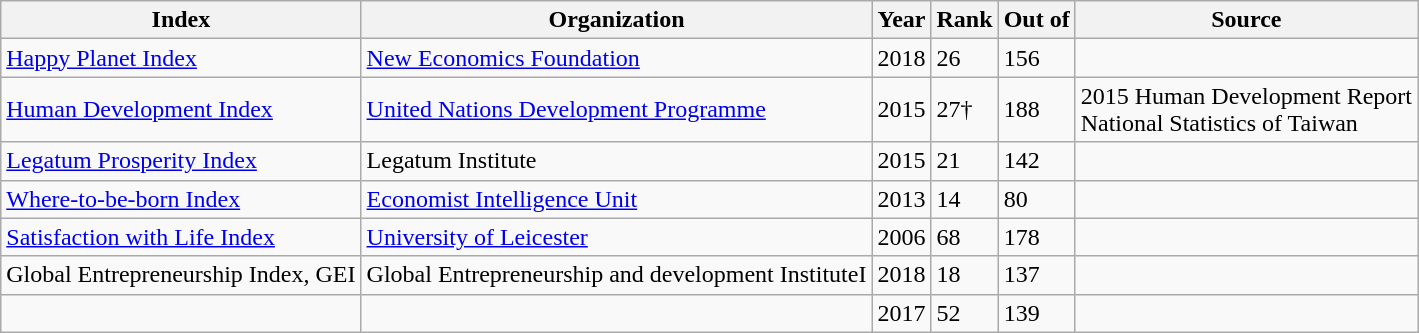<table class="wikitable sortable">
<tr>
<th>Index</th>
<th>Organization</th>
<th>Year</th>
<th>Rank</th>
<th>Out of</th>
<th>Source</th>
</tr>
<tr>
<td><a href='#'>Happy Planet Index</a></td>
<td><a href='#'>New Economics Foundation</a></td>
<td>2018</td>
<td>26</td>
<td>156</td>
<td></td>
</tr>
<tr>
<td><a href='#'>Human Development Index</a></td>
<td><a href='#'>United Nations Development Programme</a></td>
<td>2015</td>
<td>27†</td>
<td>188</td>
<td>2015 Human Development Report <br>National Statistics of Taiwan</td>
</tr>
<tr>
<td><a href='#'>Legatum Prosperity Index</a></td>
<td>Legatum Institute</td>
<td>2015</td>
<td>21</td>
<td>142</td>
<td></td>
</tr>
<tr>
<td><a href='#'>Where-to-be-born Index</a></td>
<td><a href='#'>Economist Intelligence Unit</a></td>
<td>2013</td>
<td>14</td>
<td>80</td>
<td></td>
</tr>
<tr>
<td><a href='#'>Satisfaction with Life Index</a></td>
<td><a href='#'>University of Leicester</a></td>
<td>2006</td>
<td>68</td>
<td>178</td>
<td></td>
</tr>
<tr>
<td>Global Entrepreneurship Index, GEI</td>
<td>Global Entrepreneurship and development InstituteI</td>
<td>2018</td>
<td>18</td>
<td>137</td>
<td></td>
</tr>
<tr>
<td></td>
<td></td>
<td>2017</td>
<td>52</td>
<td>139</td>
<td></td>
</tr>
</table>
